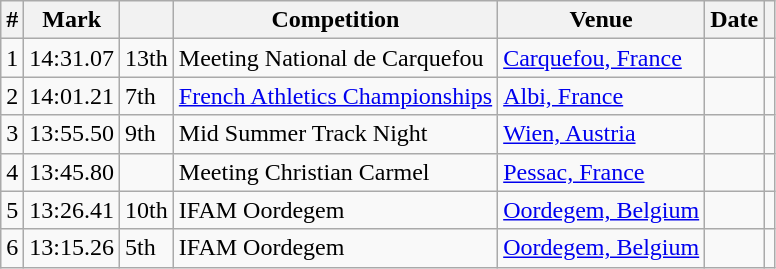<table class="wikitable sortable">
<tr>
<th>#</th>
<th>Mark</th>
<th class=unsortable></th>
<th>Competition</th>
<th>Venue</th>
<th>Date</th>
<th></th>
</tr>
<tr>
<td align=center>1</td>
<td align=right>14:31.07</td>
<td>13th </td>
<td>Meeting National de Carquefou</td>
<td><a href='#'>Carquefou, France</a></td>
<td align=right></td>
<td></td>
</tr>
<tr>
<td align=center>2</td>
<td align=right>14:01.21</td>
<td>7th</td>
<td><a href='#'>French Athletics Championships</a></td>
<td><a href='#'>Albi, France</a></td>
<td align=right><a href='#'></a></td>
<td></td>
</tr>
<tr>
<td align=center>3</td>
<td align=right>13:55.50</td>
<td>9th</td>
<td>Mid Summer Track Night</td>
<td><a href='#'>Wien, Austria</a></td>
<td align=right></td>
<td></td>
</tr>
<tr>
<td align=center>4</td>
<td align=right>13:45.80</td>
<td></td>
<td>Meeting Christian Carmel</td>
<td><a href='#'>Pessac, France</a></td>
<td align=right></td>
<td></td>
</tr>
<tr>
<td align=center>5</td>
<td align=right>13:26.41</td>
<td>10th</td>
<td>IFAM Oordegem</td>
<td><a href='#'>Oordegem, Belgium</a></td>
<td align=right></td>
<td></td>
</tr>
<tr>
<td align=center>6</td>
<td align=right>13:15.26</td>
<td>5th</td>
<td>IFAM Oordegem</td>
<td><a href='#'>Oordegem, Belgium</a></td>
<td align=right></td>
<td></td>
</tr>
</table>
